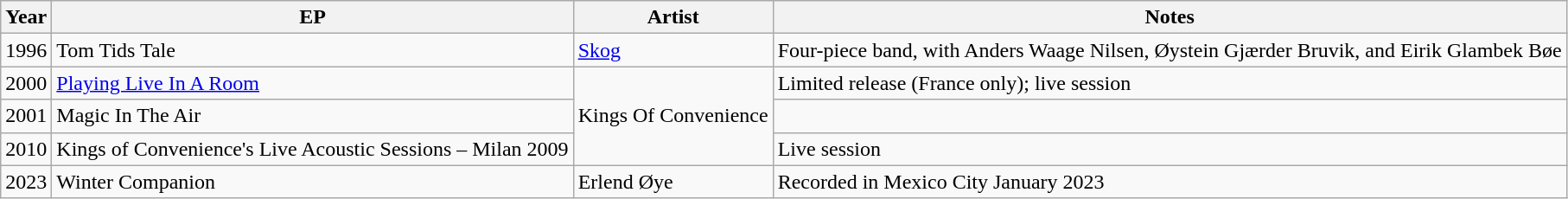<table class="wikitable">
<tr style="font-weight:bold;">
<th>Year</th>
<th>EP</th>
<th>Artist</th>
<th>Notes</th>
</tr>
<tr>
<td>1996</td>
<td>Tom Tids Tale</td>
<td><a href='#'>Skog</a></td>
<td>Four-piece band, with Anders Waage Nilsen, Øystein Gjærder Bruvik, and Eirik Glambek Bøe</td>
</tr>
<tr>
<td>2000</td>
<td><a href='#'>Playing Live In A Room</a></td>
<td rowspan="3">Kings Of Convenience</td>
<td>Limited release (France only); live session</td>
</tr>
<tr>
<td>2001</td>
<td>Magic In The Air</td>
<td></td>
</tr>
<tr>
<td>2010</td>
<td>Kings of Convenience's Live Acoustic Sessions – Milan 2009</td>
<td>Live session</td>
</tr>
<tr>
<td>2023</td>
<td>Winter Companion</td>
<td>Erlend Øye</td>
<td>Recorded in Mexico City January 2023</td>
</tr>
</table>
